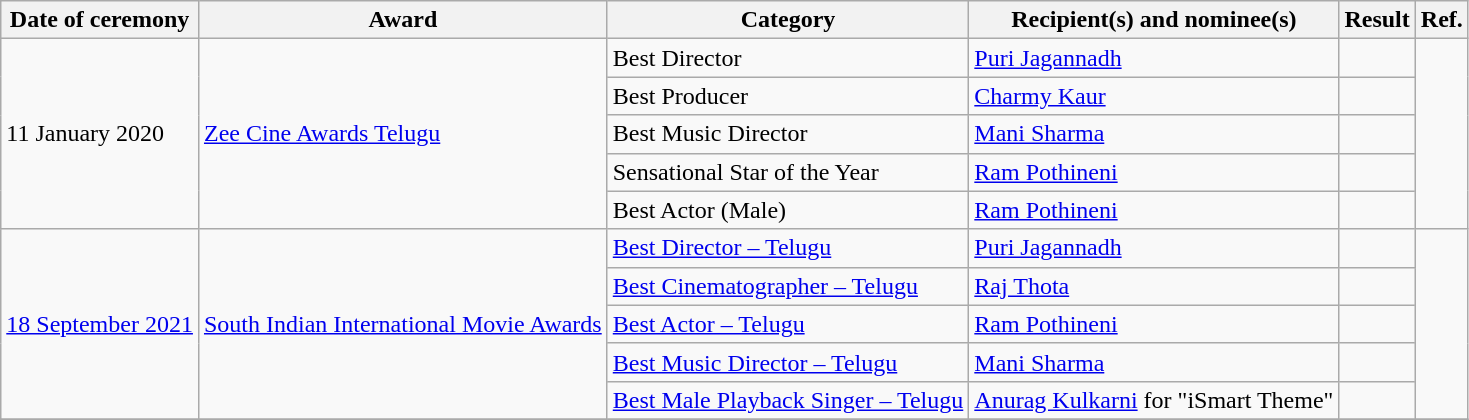<table class="wikitable sortable">
<tr>
<th>Date of ceremony</th>
<th>Award</th>
<th>Category</th>
<th>Recipient(s) and nominee(s)</th>
<th>Result</th>
<th>Ref.</th>
</tr>
<tr>
<td rowspan="5">11 January 2020</td>
<td rowspan="5"><a href='#'>Zee Cine Awards Telugu</a></td>
<td>Best Director</td>
<td><a href='#'>Puri Jagannadh</a></td>
<td></td>
<td rowspan="5"></td>
</tr>
<tr>
<td>Best Producer</td>
<td><a href='#'>Charmy Kaur</a></td>
<td></td>
</tr>
<tr>
<td>Best Music Director</td>
<td><a href='#'>Mani Sharma</a></td>
<td></td>
</tr>
<tr>
<td>Sensational Star of the Year</td>
<td><a href='#'>Ram Pothineni</a></td>
<td></td>
</tr>
<tr>
<td>Best Actor (Male)</td>
<td><a href='#'>Ram Pothineni</a></td>
<td></td>
</tr>
<tr>
<td rowspan="5"><a href='#'>18 September 2021</a></td>
<td rowspan="5"><a href='#'>South Indian International Movie Awards</a></td>
<td><a href='#'>Best Director – Telugu</a></td>
<td><a href='#'>Puri Jagannadh</a></td>
<td></td>
<td rowspan="5"></td>
</tr>
<tr>
<td><a href='#'>Best Cinematographer – Telugu</a></td>
<td><a href='#'>Raj Thota</a></td>
<td></td>
</tr>
<tr>
<td><a href='#'>Best Actor – Telugu</a></td>
<td><a href='#'>Ram Pothineni</a></td>
<td></td>
</tr>
<tr>
<td><a href='#'>Best Music Director – Telugu</a></td>
<td><a href='#'>Mani Sharma</a></td>
<td></td>
</tr>
<tr>
<td><a href='#'>Best Male Playback Singer – Telugu</a></td>
<td><a href='#'>Anurag Kulkarni</a> for "iSmart Theme"</td>
<td></td>
</tr>
<tr>
</tr>
</table>
